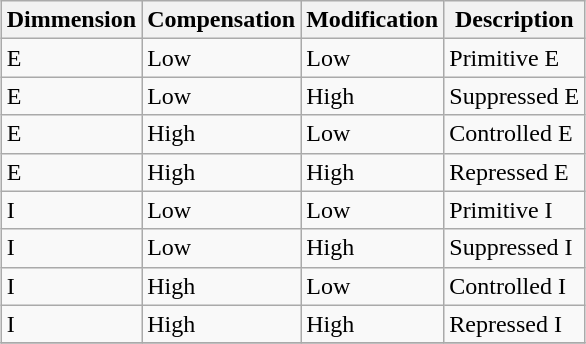<table class="wikitable mw-collapsible autocollapse" border=" none" style="margin-left: auto; margin-right: auto">
<tr>
<th rowspan=1>Dimmension</th>
<th colspan=1>Compensation</th>
<th colspan=1>Modification</th>
<th colspan=1>Description</th>
</tr>
<tr>
<td>E</td>
<td>Low</td>
<td>Low</td>
<td>Primitive E</td>
</tr>
<tr>
<td>E</td>
<td>Low</td>
<td>High</td>
<td>Suppressed E</td>
</tr>
<tr>
<td>E</td>
<td>High</td>
<td>Low</td>
<td>Controlled E</td>
</tr>
<tr>
<td>E</td>
<td>High</td>
<td>High</td>
<td>Repressed E</td>
</tr>
<tr>
<td>I</td>
<td>Low</td>
<td>Low</td>
<td>Primitive I</td>
</tr>
<tr>
<td>I</td>
<td>Low</td>
<td>High</td>
<td>Suppressed I</td>
</tr>
<tr>
<td>I</td>
<td>High</td>
<td>Low</td>
<td>Controlled I</td>
</tr>
<tr>
<td>I</td>
<td>High</td>
<td>High</td>
<td>Repressed I</td>
</tr>
<tr>
</tr>
</table>
